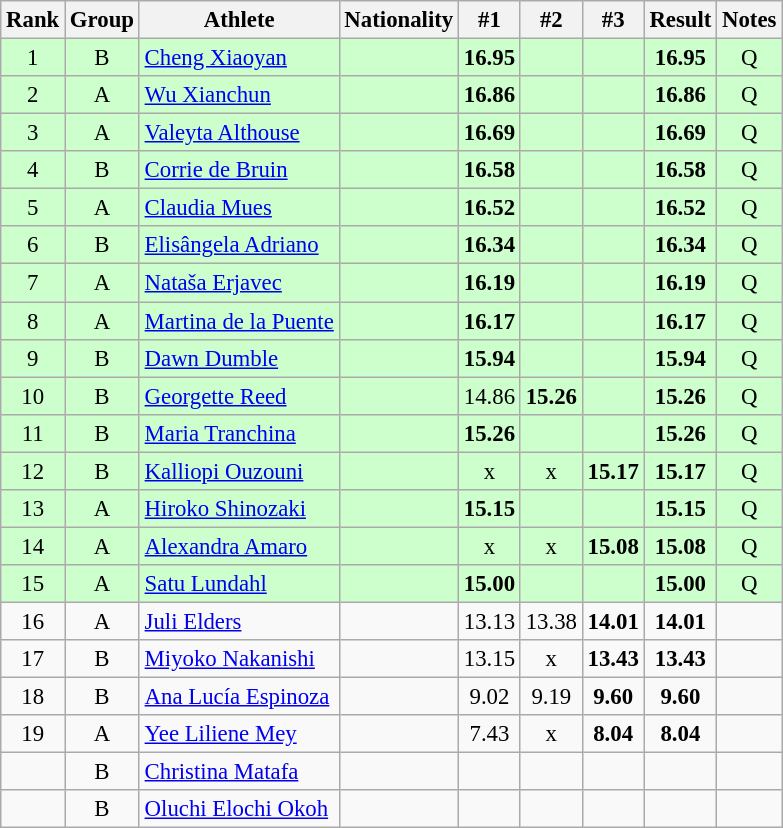<table class="wikitable sortable" style="text-align:center;font-size:95%">
<tr>
<th>Rank</th>
<th>Group</th>
<th>Athlete</th>
<th>Nationality</th>
<th>#1</th>
<th>#2</th>
<th>#3</th>
<th>Result</th>
<th>Notes</th>
</tr>
<tr bgcolor=ccffcc>
<td>1</td>
<td>B</td>
<td align="left"><a href='#'>Cheng Xiaoyan</a></td>
<td align=left></td>
<td><strong>16.95</strong></td>
<td></td>
<td></td>
<td><strong>16.95</strong></td>
<td>Q</td>
</tr>
<tr bgcolor=ccffcc>
<td>2</td>
<td>A</td>
<td align="left"><a href='#'>Wu Xianchun</a></td>
<td align=left></td>
<td><strong>16.86</strong></td>
<td></td>
<td></td>
<td><strong>16.86</strong></td>
<td>Q</td>
</tr>
<tr bgcolor=ccffcc>
<td>3</td>
<td>A</td>
<td align="left"><a href='#'>Valeyta Althouse</a></td>
<td align=left></td>
<td><strong>16.69</strong></td>
<td></td>
<td></td>
<td><strong>16.69</strong></td>
<td>Q</td>
</tr>
<tr bgcolor=ccffcc>
<td>4</td>
<td>B</td>
<td align="left"><a href='#'>Corrie de Bruin</a></td>
<td align=left></td>
<td><strong>16.58</strong></td>
<td></td>
<td></td>
<td><strong>16.58</strong></td>
<td>Q</td>
</tr>
<tr bgcolor=ccffcc>
<td>5</td>
<td>A</td>
<td align="left"><a href='#'>Claudia Mues</a></td>
<td align=left></td>
<td><strong>16.52</strong></td>
<td></td>
<td></td>
<td><strong>16.52</strong></td>
<td>Q</td>
</tr>
<tr bgcolor=ccffcc>
<td>6</td>
<td>B</td>
<td align="left"><a href='#'>Elisângela Adriano</a></td>
<td align=left></td>
<td><strong>16.34</strong></td>
<td></td>
<td></td>
<td><strong>16.34</strong></td>
<td>Q</td>
</tr>
<tr bgcolor=ccffcc>
<td>7</td>
<td>A</td>
<td align="left"><a href='#'>Nataša Erjavec</a></td>
<td align=left></td>
<td><strong>16.19</strong></td>
<td></td>
<td></td>
<td><strong>16.19</strong></td>
<td>Q</td>
</tr>
<tr bgcolor=ccffcc>
<td>8</td>
<td>A</td>
<td align="left"><a href='#'>Martina de la Puente</a></td>
<td align=left></td>
<td><strong>16.17</strong></td>
<td></td>
<td></td>
<td><strong>16.17</strong></td>
<td>Q</td>
</tr>
<tr bgcolor=ccffcc>
<td>9</td>
<td>B</td>
<td align="left"><a href='#'>Dawn Dumble</a></td>
<td align=left></td>
<td><strong>15.94</strong></td>
<td></td>
<td></td>
<td><strong>15.94</strong></td>
<td>Q</td>
</tr>
<tr bgcolor=ccffcc>
<td>10</td>
<td>B</td>
<td align="left"><a href='#'>Georgette Reed</a></td>
<td align=left></td>
<td>14.86</td>
<td><strong>15.26</strong></td>
<td></td>
<td><strong>15.26</strong></td>
<td>Q</td>
</tr>
<tr bgcolor=ccffcc>
<td>11</td>
<td>B</td>
<td align="left"><a href='#'>Maria Tranchina</a></td>
<td align=left></td>
<td><strong>15.26</strong></td>
<td></td>
<td></td>
<td><strong>15.26</strong></td>
<td>Q</td>
</tr>
<tr bgcolor=ccffcc>
<td>12</td>
<td>B</td>
<td align="left"><a href='#'>Kalliopi Ouzouni</a></td>
<td align=left></td>
<td>x</td>
<td>x</td>
<td><strong>15.17</strong></td>
<td><strong>15.17</strong></td>
<td>Q</td>
</tr>
<tr bgcolor=ccffcc>
<td>13</td>
<td>A</td>
<td align="left"><a href='#'>Hiroko Shinozaki</a></td>
<td align=left></td>
<td><strong>15.15</strong></td>
<td></td>
<td></td>
<td><strong>15.15</strong></td>
<td>Q</td>
</tr>
<tr bgcolor=ccffcc>
<td>14</td>
<td>A</td>
<td align="left"><a href='#'>Alexandra Amaro</a></td>
<td align=left></td>
<td>x</td>
<td>x</td>
<td><strong>15.08</strong></td>
<td><strong>15.08</strong></td>
<td>Q</td>
</tr>
<tr bgcolor=ccffcc>
<td>15</td>
<td>A</td>
<td align="left"><a href='#'>Satu Lundahl</a></td>
<td align=left></td>
<td><strong>15.00</strong></td>
<td></td>
<td></td>
<td><strong>15.00</strong></td>
<td>Q</td>
</tr>
<tr>
<td>16</td>
<td>A</td>
<td align="left"><a href='#'>Juli Elders</a></td>
<td align=left></td>
<td>13.13</td>
<td>13.38</td>
<td><strong>14.01</strong></td>
<td><strong>14.01</strong></td>
<td></td>
</tr>
<tr>
<td>17</td>
<td>B</td>
<td align="left"><a href='#'>Miyoko Nakanishi</a></td>
<td align=left></td>
<td>13.15</td>
<td>x</td>
<td><strong>13.43</strong></td>
<td><strong>13.43</strong></td>
<td></td>
</tr>
<tr>
<td>18</td>
<td>B</td>
<td align="left"><a href='#'>Ana Lucía Espinoza</a></td>
<td align=left></td>
<td>9.02</td>
<td>9.19</td>
<td><strong>9.60</strong></td>
<td><strong>9.60</strong></td>
<td></td>
</tr>
<tr>
<td>19</td>
<td>A</td>
<td align="left"><a href='#'>Yee Liliene Mey</a></td>
<td align=left></td>
<td>7.43</td>
<td>x</td>
<td><strong>8.04</strong></td>
<td><strong>8.04</strong></td>
<td></td>
</tr>
<tr>
<td></td>
<td>B</td>
<td align="left"><a href='#'>Christina Matafa</a></td>
<td align=left></td>
<td></td>
<td></td>
<td></td>
<td><strong></strong></td>
<td></td>
</tr>
<tr>
<td></td>
<td>B</td>
<td align="left"><a href='#'>Oluchi Elochi Okoh</a></td>
<td align=left></td>
<td></td>
<td></td>
<td></td>
<td><strong></strong></td>
<td></td>
</tr>
</table>
